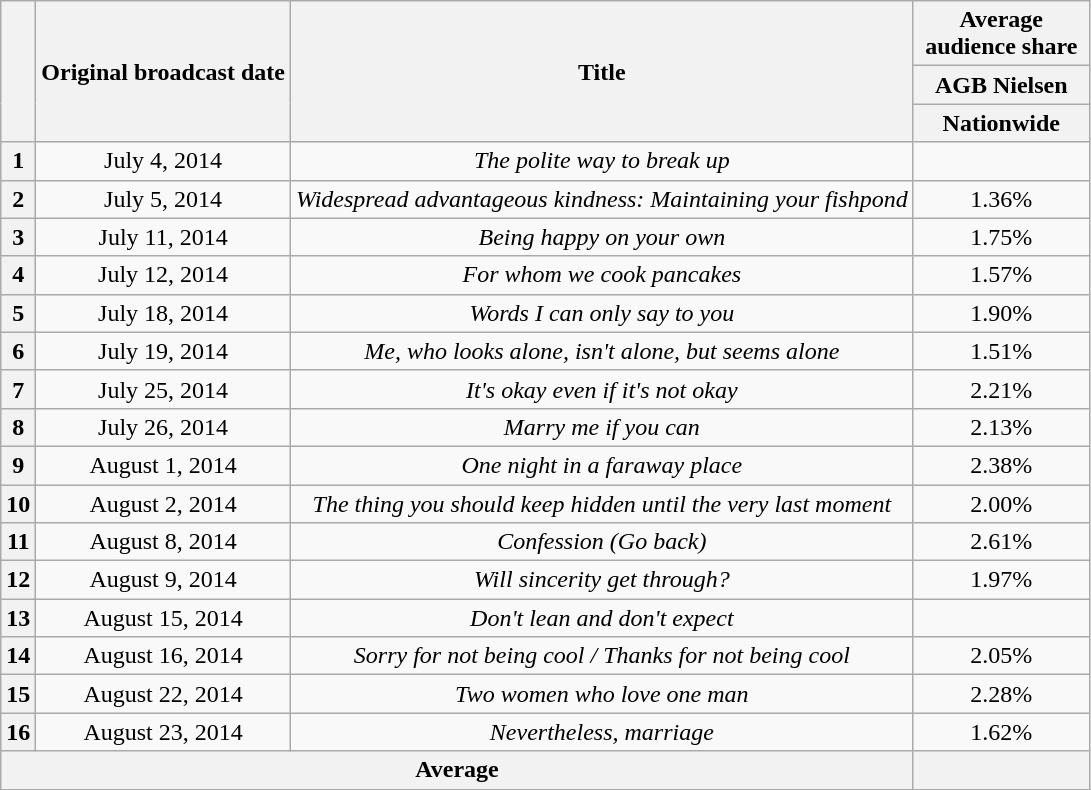<table class=wikitable style="text-align:center">
<tr>
<th rowspan="3"></th>
<th rowspan="3">Original broadcast date</th>
<th rowspan="3">Title</th>
<th width="110">Average audience share</th>
</tr>
<tr>
<th>AGB Nielsen</th>
</tr>
<tr>
<th>Nationwide</th>
</tr>
<tr>
<th>1</th>
<td>July 4, 2014</td>
<td><em>The polite way to break up</em></td>
<td></td>
</tr>
<tr>
<th>2</th>
<td>July 5, 2014</td>
<td><em>Widespread advantageous kindness: Maintaining your fishpond</em></td>
<td>1.36%</td>
</tr>
<tr>
<th>3</th>
<td>July 11, 2014</td>
<td><em>Being happy on your own</em></td>
<td>1.75%</td>
</tr>
<tr>
<th>4</th>
<td>July 12, 2014</td>
<td><em>For whom we cook pancakes</em></td>
<td>1.57%</td>
</tr>
<tr>
<th>5</th>
<td>July 18, 2014</td>
<td><em>Words I can only say to you</em></td>
<td>1.90%</td>
</tr>
<tr>
<th>6</th>
<td>July 19, 2014</td>
<td><em>Me, who looks alone, isn't alone, but seems alone</em></td>
<td>1.51%</td>
</tr>
<tr>
<th>7</th>
<td>July 25, 2014</td>
<td><em>It's okay even if it's not okay</em></td>
<td>2.21%</td>
</tr>
<tr>
<th>8</th>
<td>July 26, 2014</td>
<td><em>Marry me if you can</em></td>
<td>2.13%</td>
</tr>
<tr>
<th>9</th>
<td>August 1, 2014</td>
<td><em>One night in a faraway place</em></td>
<td>2.38%</td>
</tr>
<tr>
<th>10</th>
<td>August 2, 2014</td>
<td><em>The thing you should keep hidden until the very last moment</em></td>
<td>2.00%</td>
</tr>
<tr>
<th>11</th>
<td>August 8, 2014</td>
<td><em>Confession (Go back)</em></td>
<td>2.61%</td>
</tr>
<tr>
<th>12</th>
<td>August 9, 2014</td>
<td><em>Will sincerity get through?</em></td>
<td>1.97%</td>
</tr>
<tr>
<th>13</th>
<td>August 15, 2014</td>
<td><em>Don't lean and don't expect</em></td>
<td></td>
</tr>
<tr>
<th>14</th>
<td>August 16, 2014</td>
<td><em>Sorry for not being cool / Thanks for not being cool</em></td>
<td>2.05%</td>
</tr>
<tr>
<th>15</th>
<td>August 22, 2014</td>
<td><em>Two women who love one man</em></td>
<td>2.28%</td>
</tr>
<tr>
<th>16</th>
<td>August 23, 2014</td>
<td><em>Nevertheless, marriage</em></td>
<td>1.62%</td>
</tr>
<tr>
<th colspan=3>Average</th>
<th></th>
</tr>
</table>
